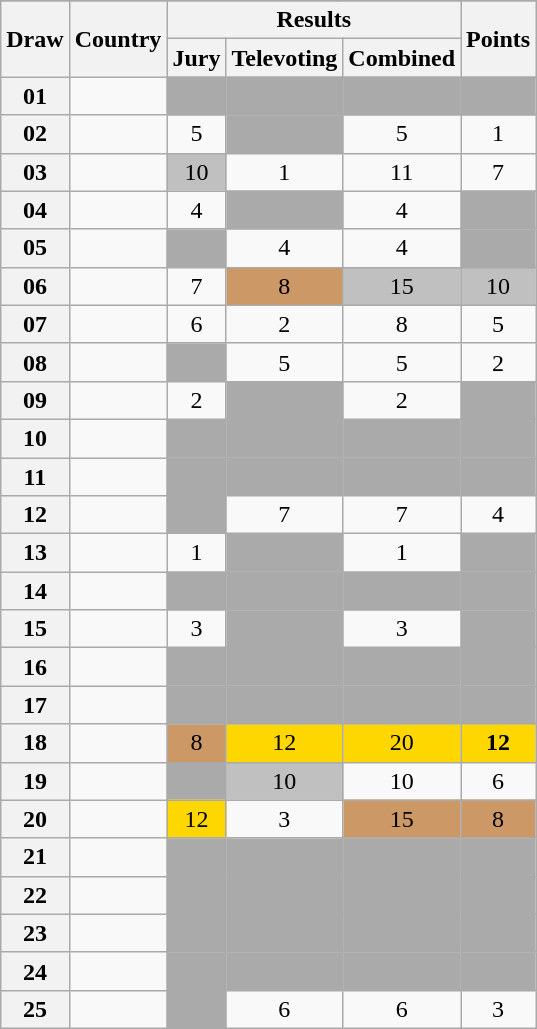<table class="sortable wikitable collapsible plainrowheaders" style="text-align:center;">
<tr>
</tr>
<tr>
<th scope="col" rowspan="2">Draw</th>
<th scope="col" rowspan="2">Country</th>
<th scope="col" colspan="3">Results</th>
<th scope="col" rowspan="2">Points</th>
</tr>
<tr>
<th scope="col">Jury</th>
<th scope="col">Televoting</th>
<th scope="col">Combined</th>
</tr>
<tr>
<th scope="row" style="text-align:center;">01</th>
<td style="text-align:left;"></td>
<td style="background:#AAAAAA;"></td>
<td style="background:#AAAAAA;"></td>
<td style="background:#AAAAAA;"></td>
<td style="background:#AAAAAA;"></td>
</tr>
<tr>
<th scope="row" style="text-align:center;">02</th>
<td style="text-align:left;"></td>
<td>5</td>
<td style="background:#AAAAAA;"></td>
<td>5</td>
<td>1</td>
</tr>
<tr>
<th scope="row" style="text-align:center;">03</th>
<td style="text-align:left;"></td>
<td style="background:silver;">10</td>
<td>1</td>
<td>11</td>
<td>7</td>
</tr>
<tr>
<th scope="row" style="text-align:center;">04</th>
<td style="text-align:left;"></td>
<td>4</td>
<td style="background:#AAAAAA;"></td>
<td>4</td>
<td style="background:#AAAAAA;"></td>
</tr>
<tr>
<th scope="row" style="text-align:center;">05</th>
<td style="text-align:left;"></td>
<td style="background:#AAAAAA;"></td>
<td>4</td>
<td>4</td>
<td style="background:#AAAAAA;"></td>
</tr>
<tr>
<th scope="row" style="text-align:center;">06</th>
<td style="text-align:left;"></td>
<td>7</td>
<td style="background:#CC9966;">8</td>
<td style="background:silver;">15</td>
<td style="background:silver;">10</td>
</tr>
<tr>
<th scope="row" style="text-align:center;">07</th>
<td style="text-align:left;"></td>
<td>6</td>
<td>2</td>
<td>8</td>
<td>5</td>
</tr>
<tr>
<th scope="row" style="text-align:center;">08</th>
<td style="text-align:left;"></td>
<td style="background:#AAAAAA;"></td>
<td>5</td>
<td>5</td>
<td>2</td>
</tr>
<tr>
<th scope="row" style="text-align:center;">09</th>
<td style="text-align:left;"></td>
<td>2</td>
<td style="background:#AAAAAA;"></td>
<td>2</td>
<td style="background:#AAAAAA;"></td>
</tr>
<tr>
<th scope="row" style="text-align:center;">10</th>
<td style="text-align:left;"></td>
<td style="background:#AAAAAA;"></td>
<td style="background:#AAAAAA;"></td>
<td style="background:#AAAAAA;"></td>
<td style="background:#AAAAAA;"></td>
</tr>
<tr>
<th scope="row" style="text-align:center;">11</th>
<td style="text-align:left;"></td>
<td style="background:#AAAAAA;"></td>
<td style="background:#AAAAAA;"></td>
<td style="background:#AAAAAA;"></td>
<td style="background:#AAAAAA;"></td>
</tr>
<tr>
<th scope="row" style="text-align:center;">12</th>
<td style="text-align:left;"></td>
<td style="background:#AAAAAA;"></td>
<td>7</td>
<td>7</td>
<td>4</td>
</tr>
<tr>
<th scope="row" style="text-align:center;">13</th>
<td style="text-align:left;"></td>
<td>1</td>
<td style="background:#AAAAAA;"></td>
<td>1</td>
<td style="background:#AAAAAA;"></td>
</tr>
<tr>
<th scope="row" style="text-align:center;">14</th>
<td style="text-align:left;"></td>
<td style="background:#AAAAAA;"></td>
<td style="background:#AAAAAA;"></td>
<td style="background:#AAAAAA;"></td>
<td style="background:#AAAAAA;"></td>
</tr>
<tr>
<th scope="row" style="text-align:center;">15</th>
<td style="text-align:left;"></td>
<td>3</td>
<td style="background:#AAAAAA;"></td>
<td>3</td>
<td style="background:#AAAAAA;"></td>
</tr>
<tr>
<th scope="row" style="text-align:center;">16</th>
<td style="text-align:left;"></td>
<td style="background:#AAAAAA;"></td>
<td style="background:#AAAAAA;"></td>
<td style="background:#AAAAAA;"></td>
<td style="background:#AAAAAA;"></td>
</tr>
<tr>
<th scope="row" style="text-align:center;">17</th>
<td style="text-align:left;"></td>
<td style="background:#AAAAAA;"></td>
<td style="background:#AAAAAA;"></td>
<td style="background:#AAAAAA;"></td>
<td style="background:#AAAAAA;"></td>
</tr>
<tr>
<th scope="row" style="text-align:center;">18</th>
<td style="text-align:left;"></td>
<td style="background:#CC9966;">8</td>
<td style="background:gold;">12</td>
<td style="background:gold;">20</td>
<td style="background:gold;"><strong>12</strong></td>
</tr>
<tr>
<th scope="row" style="text-align:center;">19</th>
<td style="text-align:left;"></td>
<td style="background:#AAAAAA;"></td>
<td style="background:silver;">10</td>
<td>10</td>
<td>6</td>
</tr>
<tr>
<th scope="row" style="text-align:center;">20</th>
<td style="text-align:left;"></td>
<td style="background:gold;">12</td>
<td>3</td>
<td style="background:#CC9966;">15</td>
<td style="background:#CC9966;">8</td>
</tr>
<tr>
<th scope="row" style="text-align:center;">21</th>
<td style="text-align:left;"></td>
<td style="background:#AAAAAA;"></td>
<td style="background:#AAAAAA;"></td>
<td style="background:#AAAAAA;"></td>
<td style="background:#AAAAAA;"></td>
</tr>
<tr>
<th scope="row" style="text-align:center;">22</th>
<td style="text-align:left;"></td>
<td style="background:#AAAAAA;"></td>
<td style="background:#AAAAAA;"></td>
<td style="background:#AAAAAA;"></td>
<td style="background:#AAAAAA;"></td>
</tr>
<tr>
<th scope="row" style="text-align:center;">23</th>
<td style="text-align:left;"></td>
<td style="background:#AAAAAA;"></td>
<td style="background:#AAAAAA;"></td>
<td style="background:#AAAAAA;"></td>
<td style="background:#AAAAAA;"></td>
</tr>
<tr>
<th scope="row" style="text-align:center;">24</th>
<td style="text-align:left;"></td>
<td style="background:#AAAAAA;"></td>
<td style="background:#AAAAAA;"></td>
<td style="background:#AAAAAA;"></td>
<td style="background:#AAAAAA;"></td>
</tr>
<tr>
<th scope="row" style="text-align:center;">25</th>
<td style="text-align:left;"></td>
<td style="background:#AAAAAA;"></td>
<td>6</td>
<td>6</td>
<td>3</td>
</tr>
</table>
